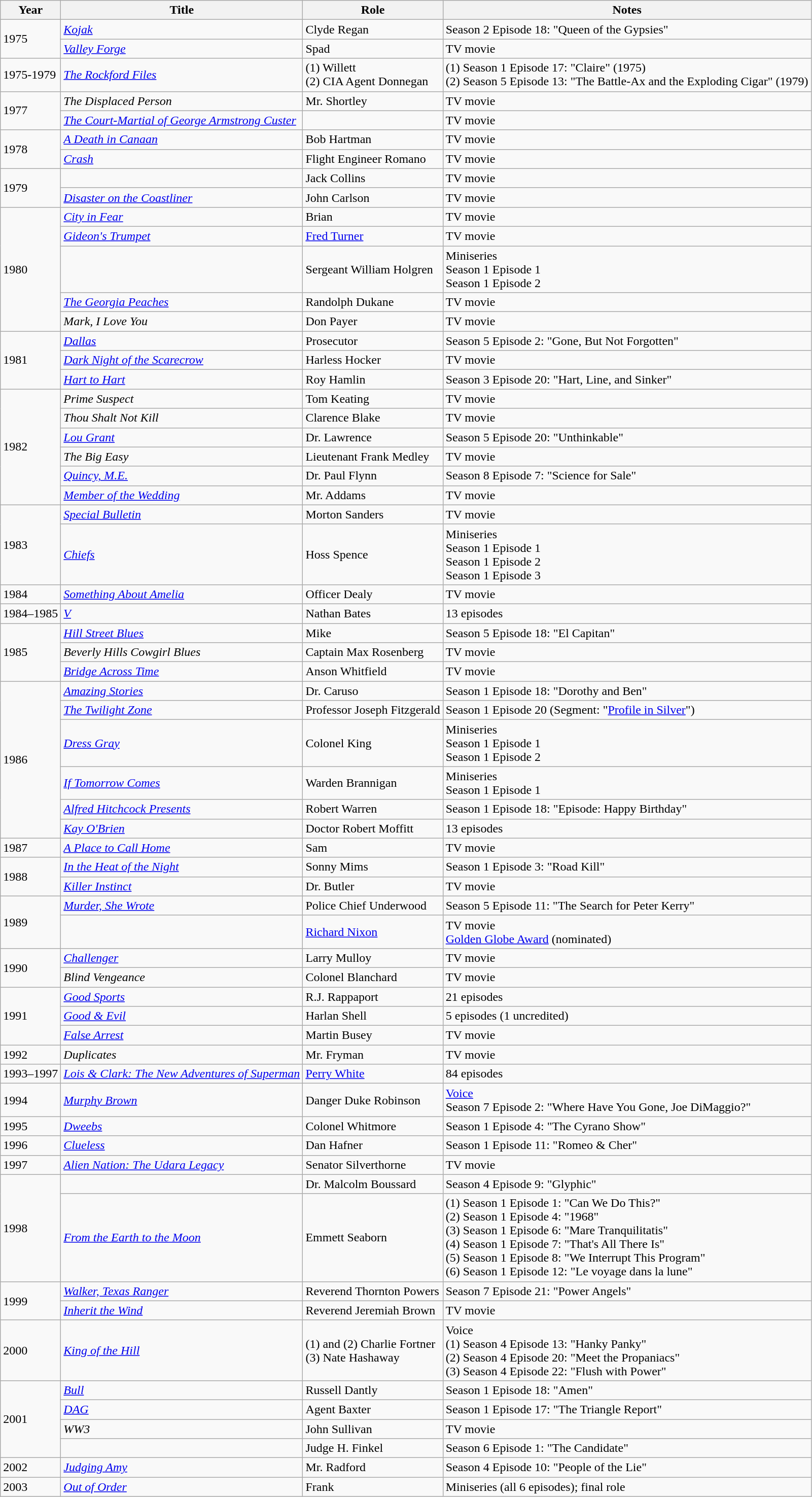<table class = "wikitable sortable">
<tr>
<th>Year</th>
<th>Title</th>
<th>Role</th>
<th class = "unsortable">Notes</th>
</tr>
<tr>
<td rowspan="2">1975</td>
<td><em><a href='#'>Kojak</a></em></td>
<td>Clyde Regan</td>
<td>Season 2 Episode 18: "Queen of the Gypsies"</td>
</tr>
<tr>
<td><em><a href='#'>Valley Forge</a></em></td>
<td>Spad</td>
<td>TV movie</td>
</tr>
<tr>
<td>1975-1979</td>
<td><em><a href='#'>The Rockford Files</a></em></td>
<td>(1) Willett<br>(2) CIA Agent Donnegan</td>
<td>(1) Season 1 Episode 17: "Claire" (1975)<br>(2) Season 5 Episode 13: "The Battle-Ax and the Exploding Cigar" (1979)</td>
</tr>
<tr>
<td rowspan="2">1977</td>
<td><em>The Displaced Person</em></td>
<td>Mr. Shortley</td>
<td>TV movie</td>
</tr>
<tr>
<td><em><a href='#'>The Court-Martial of George Armstrong Custer</a></em></td>
<td></td>
<td>TV movie</td>
</tr>
<tr>
<td rowspan="2">1978</td>
<td><em><a href='#'>A Death in Canaan</a></em></td>
<td>Bob Hartman</td>
<td>TV movie</td>
</tr>
<tr>
<td><em><a href='#'>Crash</a></em></td>
<td>Flight Engineer Romano</td>
<td>TV movie</td>
</tr>
<tr>
<td rowspan="2">1979</td>
<td><em></em></td>
<td>Jack Collins</td>
<td>TV movie</td>
</tr>
<tr>
<td><em><a href='#'>Disaster on the Coastliner</a></em></td>
<td>John Carlson</td>
<td>TV movie</td>
</tr>
<tr>
<td rowspan="5">1980</td>
<td><em><a href='#'>City in Fear</a></em></td>
<td>Brian</td>
<td>TV movie</td>
</tr>
<tr>
<td><em><a href='#'>Gideon's Trumpet</a></em></td>
<td><a href='#'>Fred Turner</a></td>
<td>TV movie</td>
</tr>
<tr>
<td><em></em></td>
<td>Sergeant William Holgren</td>
<td>Miniseries<br>Season 1 Episode 1<br>Season 1 Episode 2</td>
</tr>
<tr>
<td><em><a href='#'>The Georgia Peaches</a></em></td>
<td>Randolph Dukane</td>
<td>TV movie</td>
</tr>
<tr>
<td><em>Mark, I Love You</em></td>
<td>Don Payer</td>
<td>TV movie</td>
</tr>
<tr>
<td rowspan="3">1981</td>
<td><em><a href='#'>Dallas</a></em></td>
<td>Prosecutor</td>
<td>Season 5 Episode 2: "Gone, But Not Forgotten"</td>
</tr>
<tr>
<td><em><a href='#'>Dark Night of the Scarecrow</a></em></td>
<td>Harless Hocker</td>
<td>TV movie</td>
</tr>
<tr>
<td><em><a href='#'>Hart to Hart</a></em></td>
<td>Roy Hamlin</td>
<td>Season 3 Episode 20: "Hart, Line, and Sinker"</td>
</tr>
<tr>
<td rowspan="6">1982</td>
<td><em>Prime Suspect</em></td>
<td>Tom Keating</td>
<td>TV movie</td>
</tr>
<tr>
<td><em>Thou Shalt Not Kill</em></td>
<td>Clarence Blake</td>
<td>TV movie</td>
</tr>
<tr>
<td><em><a href='#'>Lou Grant</a></em></td>
<td>Dr. Lawrence</td>
<td>Season 5 Episode 20: "Unthinkable"</td>
</tr>
<tr>
<td><em>The Big Easy</em></td>
<td>Lieutenant Frank Medley</td>
<td>TV movie</td>
</tr>
<tr>
<td><em><a href='#'>Quincy, M.E.</a></em></td>
<td>Dr. Paul Flynn</td>
<td>Season 8 Episode 7: "Science for Sale"</td>
</tr>
<tr>
<td><em><a href='#'>Member of the Wedding</a></em></td>
<td>Mr. Addams</td>
<td>TV movie</td>
</tr>
<tr>
<td rowspan="2">1983</td>
<td><em><a href='#'>Special Bulletin</a></em></td>
<td>Morton Sanders</td>
<td>TV movie</td>
</tr>
<tr>
<td><em><a href='#'>Chiefs</a></em></td>
<td>Hoss Spence</td>
<td>Miniseries<br>Season 1 Episode 1<br>Season 1 Episode 2<br>Season 1 Episode 3</td>
</tr>
<tr>
<td>1984</td>
<td><em><a href='#'>Something About Amelia</a></em></td>
<td>Officer Dealy</td>
<td>TV movie</td>
</tr>
<tr>
<td>1984–1985</td>
<td><em><a href='#'>V</a></em></td>
<td>Nathan Bates</td>
<td>13 episodes</td>
</tr>
<tr>
<td rowspan="3">1985</td>
<td><em><a href='#'>Hill Street Blues</a></em></td>
<td>Mike</td>
<td>Season 5 Episode 18: "El Capitan"</td>
</tr>
<tr>
<td><em>Beverly Hills Cowgirl Blues</em></td>
<td>Captain Max Rosenberg</td>
<td>TV movie</td>
</tr>
<tr>
<td><em><a href='#'>Bridge Across Time</a></em></td>
<td>Anson Whitfield</td>
<td>TV movie</td>
</tr>
<tr>
<td rowspan="6">1986</td>
<td><em><a href='#'>Amazing Stories</a></em></td>
<td>Dr. Caruso</td>
<td>Season 1 Episode 18: "Dorothy and Ben"</td>
</tr>
<tr>
<td><em><a href='#'>The Twilight Zone</a></em></td>
<td>Professor Joseph Fitzgerald</td>
<td>Season 1 Episode 20 (Segment: "<a href='#'>Profile in Silver</a>")</td>
</tr>
<tr>
<td><em><a href='#'>Dress Gray</a></em></td>
<td>Colonel King</td>
<td>Miniseries<br>Season 1 Episode 1<br>Season 1 Episode 2</td>
</tr>
<tr>
<td><em><a href='#'>If Tomorrow Comes</a></em></td>
<td>Warden Brannigan</td>
<td>Miniseries<br>Season 1 Episode 1</td>
</tr>
<tr>
<td><em><a href='#'>Alfred Hitchcock Presents</a></em></td>
<td>Robert Warren</td>
<td>Season 1 Episode 18: "Episode: Happy Birthday"</td>
</tr>
<tr>
<td><em><a href='#'>Kay O'Brien</a></em></td>
<td>Doctor Robert Moffitt</td>
<td>13 episodes</td>
</tr>
<tr>
<td>1987</td>
<td><em><a href='#'>A Place to Call Home</a></em></td>
<td>Sam</td>
<td>TV movie</td>
</tr>
<tr>
<td rowspan="2">1988</td>
<td><em><a href='#'>In the Heat of the Night</a></em></td>
<td>Sonny Mims</td>
<td>Season 1 Episode 3: "Road Kill"</td>
</tr>
<tr>
<td><em><a href='#'>Killer Instinct</a></em></td>
<td>Dr. Butler</td>
<td>TV movie</td>
</tr>
<tr>
<td rowspan="2">1989</td>
<td><em><a href='#'>Murder, She Wrote</a></em></td>
<td>Police Chief Underwood</td>
<td>Season 5 Episode 11: "The Search for Peter Kerry"</td>
</tr>
<tr>
<td><em></em></td>
<td><a href='#'>Richard Nixon</a></td>
<td>TV movie<br> <a href='#'>Golden Globe Award</a> (nominated)</td>
</tr>
<tr>
<td rowspan="2">1990</td>
<td><em><a href='#'>Challenger</a></em></td>
<td>Larry Mulloy</td>
<td>TV movie</td>
</tr>
<tr>
<td><em>Blind Vengeance</em></td>
<td>Colonel Blanchard</td>
<td>TV movie</td>
</tr>
<tr>
<td rowspan="3">1991</td>
<td><em><a href='#'>Good Sports</a></em></td>
<td>R.J. Rappaport</td>
<td>21 episodes</td>
</tr>
<tr>
<td><em><a href='#'>Good & Evil</a></em></td>
<td>Harlan Shell</td>
<td>5 episodes (1 uncredited)</td>
</tr>
<tr>
<td><em><a href='#'>False Arrest</a></em></td>
<td>Martin Busey</td>
<td>TV movie</td>
</tr>
<tr>
<td>1992</td>
<td><em>Duplicates</em></td>
<td>Mr. Fryman</td>
<td>TV movie</td>
</tr>
<tr>
<td>1993–1997</td>
<td><em><a href='#'>Lois & Clark: The New Adventures of Superman</a></em></td>
<td><a href='#'>Perry White</a></td>
<td>84 episodes</td>
</tr>
<tr>
<td>1994</td>
<td><em><a href='#'>Murphy Brown</a></em></td>
<td>Danger Duke Robinson</td>
<td><a href='#'>Voice</a><br>Season 7 Episode 2: "Where Have You Gone, Joe DiMaggio?"</td>
</tr>
<tr>
<td>1995</td>
<td><em><a href='#'>Dweebs</a></em></td>
<td>Colonel Whitmore</td>
<td>Season 1 Episode 4: "The Cyrano Show"</td>
</tr>
<tr>
<td>1996</td>
<td><em><a href='#'>Clueless</a></em></td>
<td>Dan Hafner</td>
<td>Season 1 Episode 11: "Romeo & Cher"</td>
</tr>
<tr>
<td>1997</td>
<td><em><a href='#'>Alien Nation: The Udara Legacy</a></em></td>
<td>Senator Silverthorne</td>
<td>TV movie</td>
</tr>
<tr>
<td rowspan="2">1998</td>
<td><em></em></td>
<td>Dr. Malcolm Boussard</td>
<td>Season 4 Episode 9: "Glyphic"</td>
</tr>
<tr>
<td><em><a href='#'>From the Earth to the Moon</a></em></td>
<td>Emmett Seaborn</td>
<td>(1) Season 1 Episode 1: "Can We Do This?"<br>(2) Season 1 Episode 4: "1968"<br>(3) Season 1 Episode 6: "Mare Tranquilitatis"<br>(4) Season 1 Episode 7: "That's All There Is"<br>(5) Season 1 Episode 8: "We Interrupt This Program"<br>(6) Season 1 Episode 12: "Le voyage dans la lune"</td>
</tr>
<tr>
<td rowspan="2">1999</td>
<td><em><a href='#'>Walker, Texas Ranger</a></em></td>
<td>Reverend Thornton Powers</td>
<td>Season 7 Episode 21: "Power Angels"</td>
</tr>
<tr>
<td><em><a href='#'>Inherit the Wind</a></em></td>
<td>Reverend Jeremiah Brown</td>
<td>TV movie</td>
</tr>
<tr>
<td>2000</td>
<td><em><a href='#'>King of the Hill</a></em></td>
<td>(1) and (2) Charlie Fortner<br>(3) Nate Hashaway</td>
<td>Voice<br> (1) Season 4 Episode 13: "Hanky Panky"<br>(2) Season 4 Episode 20: "Meet the Propaniacs"<br>(3) Season 4 Episode 22: "Flush with Power"</td>
</tr>
<tr>
<td rowspan="4">2001</td>
<td><em><a href='#'>Bull</a></em></td>
<td>Russell Dantly</td>
<td>Season 1 Episode 18: "Amen"</td>
</tr>
<tr>
<td><em><a href='#'>DAG</a></em></td>
<td>Agent Baxter</td>
<td>Season 1 Episode 17: "The Triangle Report"</td>
</tr>
<tr>
<td><em>WW3</em></td>
<td>John Sullivan</td>
<td>TV movie</td>
</tr>
<tr>
<td><em></em></td>
<td>Judge H. Finkel</td>
<td>Season 6 Episode 1: "The Candidate"</td>
</tr>
<tr>
<td>2002</td>
<td><em><a href='#'>Judging Amy</a></em></td>
<td>Mr. Radford</td>
<td>Season 4 Episode 10: "People of the Lie"</td>
</tr>
<tr>
<td>2003</td>
<td><em><a href='#'>Out of Order</a></em></td>
<td>Frank</td>
<td>Miniseries (all 6 episodes); final role</td>
</tr>
</table>
